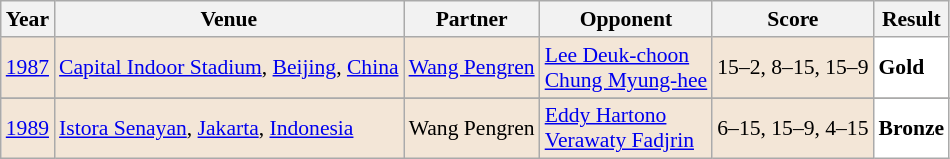<table class="sortable wikitable" style="font-size: 90%;">
<tr>
<th>Year</th>
<th>Venue</th>
<th>Partner</th>
<th>Opponent</th>
<th>Score</th>
<th>Result</th>
</tr>
<tr style="background:#F3E6D7">
<td align="center"><a href='#'>1987</a></td>
<td align="left"><a href='#'>Capital Indoor Stadium</a>, <a href='#'>Beijing</a>, <a href='#'>China</a></td>
<td align="left"> <a href='#'>Wang Pengren</a></td>
<td align="left"> <a href='#'>Lee Deuk-choon</a><br> <a href='#'>Chung Myung-hee</a></td>
<td align="left">15–2, 8–15, 15–9</td>
<td style="text-align:left; background: white"> <strong>Gold</strong></td>
</tr>
<tr>
</tr>
<tr style="background:#F3E6D7">
<td align="center"><a href='#'>1989</a></td>
<td align="left"><a href='#'>Istora Senayan</a>, <a href='#'>Jakarta</a>, <a href='#'>Indonesia</a></td>
<td align="left"> Wang Pengren</td>
<td align="left"> <a href='#'>Eddy Hartono</a><br> <a href='#'>Verawaty Fadjrin</a></td>
<td align="left">6–15, 15–9, 4–15</td>
<td style="text-align:left; background: white"> <strong>Bronze</strong></td>
</tr>
</table>
